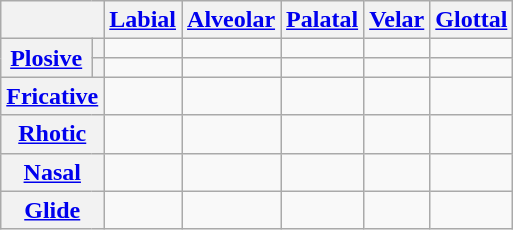<table class="wikitable" style="text-align:center;">
<tr>
<th colspan="2"></th>
<th><a href='#'>Labial</a></th>
<th><a href='#'>Alveolar</a></th>
<th><a href='#'>Palatal</a></th>
<th><a href='#'>Velar</a></th>
<th><a href='#'>Glottal</a></th>
</tr>
<tr>
<th rowspan="2"><a href='#'>Plosive</a></th>
<th></th>
<td></td>
<td></td>
<td></td>
<td></td>
<td></td>
</tr>
<tr>
<th></th>
<td></td>
<td></td>
<td></td>
<td></td>
<td></td>
</tr>
<tr>
<th colspan="2"><a href='#'>Fricative</a></th>
<td></td>
<td></td>
<td></td>
<td></td>
<td></td>
</tr>
<tr>
<th colspan="2"><a href='#'>Rhotic</a></th>
<td></td>
<td></td>
<td></td>
<td></td>
<td></td>
</tr>
<tr>
<th colspan="2"><a href='#'>Nasal</a></th>
<td></td>
<td></td>
<td></td>
<td></td>
<td></td>
</tr>
<tr>
<th colspan="2"><a href='#'>Glide</a></th>
<td></td>
<td></td>
<td></td>
<td></td>
<td></td>
</tr>
</table>
